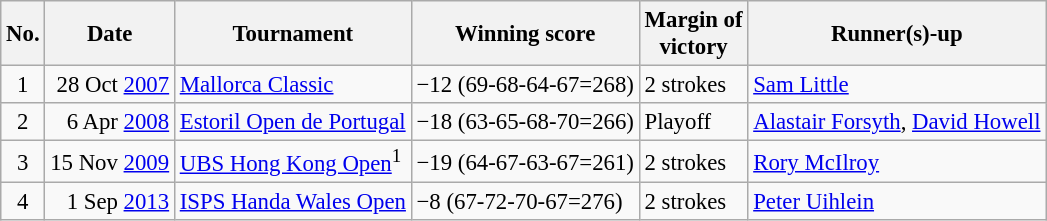<table class="wikitable" style="font-size:95%;">
<tr>
<th>No.</th>
<th>Date</th>
<th>Tournament</th>
<th>Winning score</th>
<th>Margin of<br>victory</th>
<th>Runner(s)-up</th>
</tr>
<tr>
<td align=center>1</td>
<td align=right>28 Oct <a href='#'>2007</a></td>
<td><a href='#'>Mallorca Classic</a></td>
<td>−12 (69-68-64-67=268)</td>
<td>2 strokes</td>
<td> <a href='#'>Sam Little</a></td>
</tr>
<tr>
<td align=center>2</td>
<td align=right>6 Apr <a href='#'>2008</a></td>
<td><a href='#'>Estoril Open de Portugal</a></td>
<td>−18 (63-65-68-70=266)</td>
<td>Playoff</td>
<td> <a href='#'>Alastair Forsyth</a>,  <a href='#'>David Howell</a></td>
</tr>
<tr>
<td align=center>3</td>
<td align=right>15 Nov <a href='#'>2009</a></td>
<td><a href='#'>UBS Hong Kong Open</a><sup>1</sup></td>
<td>−19 (64-67-63-67=261)</td>
<td>2 strokes</td>
<td> <a href='#'>Rory McIlroy</a></td>
</tr>
<tr>
<td align=center>4</td>
<td align=right>1 Sep <a href='#'>2013</a></td>
<td><a href='#'>ISPS Handa Wales Open</a></td>
<td>−8 (67-72-70-67=276)</td>
<td>2 strokes</td>
<td> <a href='#'>Peter Uihlein</a></td>
</tr>
</table>
